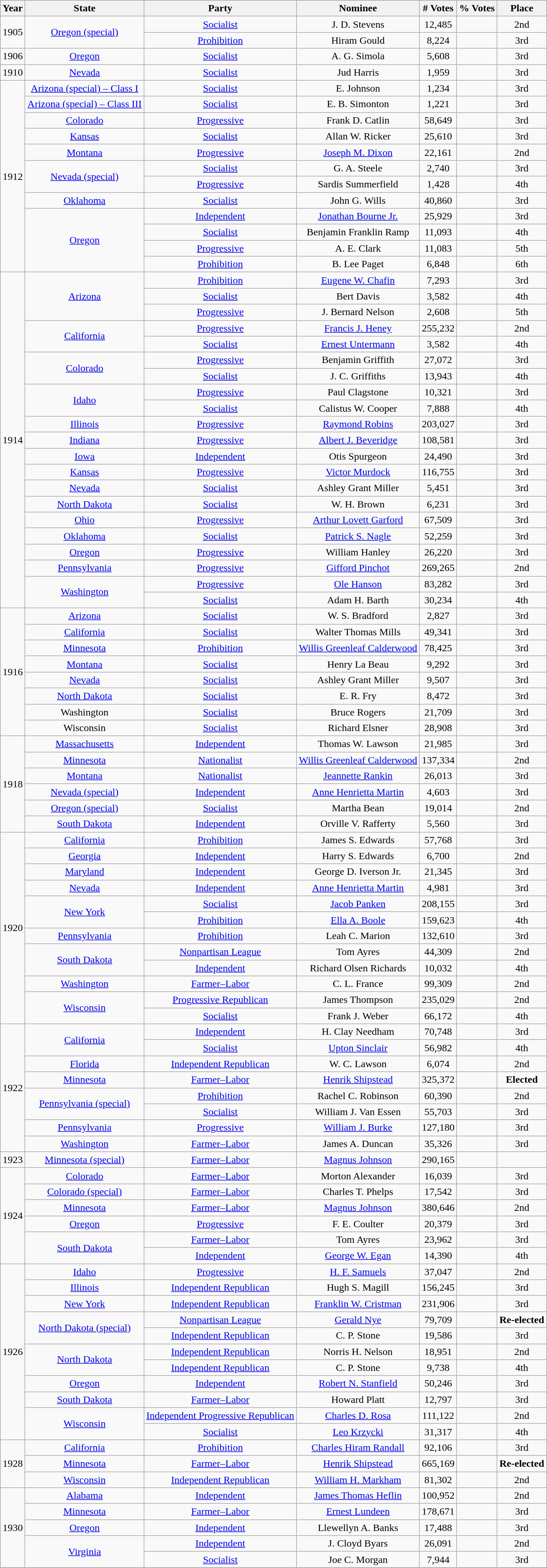<table class="wikitable sortable" style="text-align:center;" style="width:1050px">
<tr style="background:lightgrey;">
<th>Year</th>
<th>State</th>
<th>Party</th>
<th>Nominee</th>
<th># Votes</th>
<th>% Votes</th>
<th>Place</th>
</tr>
<tr>
<td rowspan=2>1905</td>
<td rowspan=2><a href='#'>Oregon (special)</a></td>
<td><a href='#'>Socialist</a></td>
<td>J. D. Stevens</td>
<td>12,485</td>
<td></td>
<td>2nd</td>
</tr>
<tr>
<td><a href='#'>Prohibition</a></td>
<td>Hiram Gould</td>
<td>8,224</td>
<td></td>
<td>3rd</td>
</tr>
<tr>
<td>1906</td>
<td><a href='#'>Oregon</a></td>
<td><a href='#'>Socialist</a></td>
<td>A. G. Simola</td>
<td>5,608</td>
<td></td>
<td>3rd</td>
</tr>
<tr>
<td>1910</td>
<td><a href='#'>Nevada</a></td>
<td><a href='#'>Socialist</a></td>
<td>Jud Harris</td>
<td>1,959</td>
<td></td>
<td>3rd</td>
</tr>
<tr>
<td rowspan=12>1912</td>
<td><a href='#'>Arizona (special) – Class I</a></td>
<td><a href='#'>Socialist</a></td>
<td>E. Johnson</td>
<td>1,234</td>
<td></td>
<td>3rd</td>
</tr>
<tr>
<td><a href='#'>Arizona (special) – Class III</a></td>
<td><a href='#'>Socialist</a></td>
<td>E. B. Simonton</td>
<td>1,221</td>
<td></td>
<td>3rd</td>
</tr>
<tr>
<td><a href='#'>Colorado</a></td>
<td><a href='#'>Progressive</a></td>
<td>Frank D. Catlin</td>
<td>58,649</td>
<td></td>
<td>3rd</td>
</tr>
<tr>
<td><a href='#'>Kansas</a></td>
<td><a href='#'>Socialist</a></td>
<td>Allan W. Ricker</td>
<td>25,610</td>
<td></td>
<td>3rd</td>
</tr>
<tr>
<td><a href='#'>Montana</a></td>
<td><a href='#'>Progressive</a></td>
<td><a href='#'>Joseph M. Dixon</a></td>
<td>22,161</td>
<td></td>
<td>2nd</td>
</tr>
<tr>
<td rowspan=2><a href='#'>Nevada (special)</a></td>
<td><a href='#'>Socialist</a></td>
<td>G. A. Steele</td>
<td>2,740</td>
<td></td>
<td>3rd</td>
</tr>
<tr>
<td><a href='#'>Progressive</a></td>
<td>Sardis Summerfield</td>
<td>1,428</td>
<td></td>
<td>4th</td>
</tr>
<tr>
<td><a href='#'>Oklahoma</a></td>
<td><a href='#'>Socialist</a></td>
<td>John G. Wills</td>
<td>40,860</td>
<td></td>
<td>3rd</td>
</tr>
<tr>
<td rowspan=4><a href='#'>Oregon</a></td>
<td><a href='#'>Independent</a></td>
<td><a href='#'>Jonathan Bourne Jr.</a></td>
<td>25,929</td>
<td></td>
<td>3rd</td>
</tr>
<tr>
<td><a href='#'>Socialist</a></td>
<td>Benjamin Franklin Ramp</td>
<td>11,093</td>
<td></td>
<td>4th</td>
</tr>
<tr>
<td><a href='#'>Progressive</a></td>
<td>A. E. Clark</td>
<td>11,083</td>
<td></td>
<td>5th</td>
</tr>
<tr>
<td><a href='#'>Prohibition</a></td>
<td>B. Lee Paget</td>
<td>6,848</td>
<td></td>
<td>6th</td>
</tr>
<tr>
<td rowspan="21">1914</td>
<td rowspan=3><a href='#'>Arizona</a></td>
<td><a href='#'>Prohibition</a></td>
<td><a href='#'>Eugene W. Chafin</a></td>
<td>7,293</td>
<td></td>
<td>3rd</td>
</tr>
<tr>
<td><a href='#'>Socialist</a></td>
<td>Bert Davis</td>
<td>3,582</td>
<td></td>
<td>4th</td>
</tr>
<tr>
<td><a href='#'>Progressive</a></td>
<td>J. Bernard Nelson</td>
<td>2,608</td>
<td></td>
<td>5th</td>
</tr>
<tr>
<td rowspan=2><a href='#'>California</a></td>
<td><a href='#'>Progressive</a></td>
<td><a href='#'>Francis J. Heney</a></td>
<td>255,232</td>
<td></td>
<td>2nd</td>
</tr>
<tr>
<td><a href='#'>Socialist</a></td>
<td><a href='#'>Ernest Untermann</a></td>
<td>3,582</td>
<td></td>
<td>4th</td>
</tr>
<tr>
<td rowspan=2><a href='#'>Colorado</a></td>
<td><a href='#'>Progressive</a></td>
<td>Benjamin Griffith</td>
<td>27,072</td>
<td></td>
<td>3rd</td>
</tr>
<tr>
<td><a href='#'>Socialist</a></td>
<td>J. C. Griffiths</td>
<td>13,943</td>
<td></td>
<td>4th</td>
</tr>
<tr>
<td rowspan=2><a href='#'>Idaho</a></td>
<td><a href='#'>Progressive</a></td>
<td>Paul Clagstone</td>
<td>10,321</td>
<td></td>
<td>3rd</td>
</tr>
<tr>
<td><a href='#'>Socialist</a></td>
<td>Calistus W. Cooper</td>
<td>7,888</td>
<td></td>
<td>4th</td>
</tr>
<tr>
<td><a href='#'>Illinois</a></td>
<td><a href='#'>Progressive</a></td>
<td><a href='#'>Raymond Robins</a></td>
<td>203,027</td>
<td></td>
<td>3rd</td>
</tr>
<tr>
<td><a href='#'>Indiana</a></td>
<td><a href='#'>Progressive</a></td>
<td><a href='#'>Albert J. Beveridge</a></td>
<td>108,581</td>
<td></td>
<td>3rd</td>
</tr>
<tr>
<td><a href='#'>Iowa</a></td>
<td><a href='#'>Independent</a></td>
<td>Otis Spurgeon</td>
<td>24,490</td>
<td></td>
<td>3rd</td>
</tr>
<tr>
<td><a href='#'>Kansas</a></td>
<td><a href='#'>Progressive</a></td>
<td><a href='#'>Victor Murdock</a></td>
<td>116,755</td>
<td></td>
<td>3rd</td>
</tr>
<tr>
<td><a href='#'>Nevada</a></td>
<td><a href='#'>Socialist</a></td>
<td>Ashley Grant Miller</td>
<td>5,451</td>
<td></td>
<td>3rd</td>
</tr>
<tr>
<td><a href='#'>North Dakota</a></td>
<td><a href='#'>Socialist</a></td>
<td>W. H. Brown</td>
<td>6,231</td>
<td></td>
<td>3rd</td>
</tr>
<tr>
<td><a href='#'>Ohio</a></td>
<td><a href='#'>Progressive</a></td>
<td><a href='#'>Arthur Lovett Garford</a></td>
<td>67,509</td>
<td></td>
<td>3rd</td>
</tr>
<tr>
<td><a href='#'>Oklahoma</a></td>
<td><a href='#'>Socialist</a></td>
<td><a href='#'>Patrick S. Nagle</a></td>
<td>52,259</td>
<td></td>
<td>3rd</td>
</tr>
<tr>
<td><a href='#'>Oregon</a></td>
<td><a href='#'>Progressive</a></td>
<td>William Hanley</td>
<td>26,220</td>
<td></td>
<td>3rd</td>
</tr>
<tr>
<td><a href='#'>Pennsylvania</a></td>
<td><a href='#'>Progressive</a></td>
<td><a href='#'>Gifford Pinchot</a></td>
<td>269,265</td>
<td></td>
<td>2nd</td>
</tr>
<tr>
<td rowspan=2><a href='#'>Washington</a></td>
<td><a href='#'>Progressive</a></td>
<td><a href='#'>Ole Hanson</a></td>
<td>83,282</td>
<td></td>
<td>3rd</td>
</tr>
<tr>
<td><a href='#'>Socialist</a></td>
<td>Adam H. Barth</td>
<td>30,234</td>
<td></td>
<td>4th</td>
</tr>
<tr>
<td rowspan="8">1916</td>
<td><a href='#'>Arizona</a></td>
<td><a href='#'>Socialist</a></td>
<td>W. S. Bradford</td>
<td>2,827</td>
<td></td>
<td>3rd</td>
</tr>
<tr>
<td><a href='#'>California</a></td>
<td><a href='#'>Socialist</a></td>
<td>Walter Thomas Mills</td>
<td>49,341</td>
<td></td>
<td>3rd</td>
</tr>
<tr>
<td><a href='#'>Minnesota</a></td>
<td><a href='#'>Prohibition</a></td>
<td><a href='#'>Willis Greenleaf Calderwood</a></td>
<td>78,425</td>
<td></td>
<td>3rd</td>
</tr>
<tr>
<td><a href='#'>Montana</a></td>
<td><a href='#'>Socialist</a></td>
<td>Henry La Beau</td>
<td>9,292</td>
<td></td>
<td>3rd</td>
</tr>
<tr>
<td><a href='#'>Nevada</a></td>
<td><a href='#'>Socialist</a></td>
<td>Ashley Grant Miller</td>
<td>9,507</td>
<td></td>
<td>3rd</td>
</tr>
<tr>
<td><a href='#'>North Dakota</a></td>
<td><a href='#'>Socialist</a></td>
<td>E. R. Fry</td>
<td>8,472</td>
<td></td>
<td>3rd</td>
</tr>
<tr>
<td>Washington</td>
<td><a href='#'>Socialist</a></td>
<td>Bruce Rogers</td>
<td>21,709</td>
<td></td>
<td>3rd</td>
</tr>
<tr>
<td>Wisconsin</td>
<td><a href='#'>Socialist</a></td>
<td>Richard Elsner</td>
<td>28,908</td>
<td></td>
<td>3rd</td>
</tr>
<tr>
<td rowspan="6">1918</td>
<td><a href='#'>Massachusetts</a></td>
<td><a href='#'>Independent</a></td>
<td>Thomas W. Lawson</td>
<td>21,985</td>
<td></td>
<td>3rd</td>
</tr>
<tr>
<td><a href='#'>Minnesota</a></td>
<td><a href='#'>Nationalist</a></td>
<td><a href='#'>Willis Greenleaf Calderwood</a></td>
<td>137,334</td>
<td></td>
<td>2nd</td>
</tr>
<tr>
<td><a href='#'>Montana</a></td>
<td><a href='#'>Nationalist</a></td>
<td><a href='#'>Jeannette Rankin</a></td>
<td>26,013</td>
<td></td>
<td>3rd</td>
</tr>
<tr>
<td><a href='#'>Nevada (special)</a></td>
<td><a href='#'>Independent</a></td>
<td><a href='#'>Anne Henrietta Martin</a></td>
<td>4,603</td>
<td></td>
<td>3rd</td>
</tr>
<tr>
<td><a href='#'>Oregon (special)</a></td>
<td><a href='#'>Socialist</a></td>
<td>Martha Bean</td>
<td>19,014</td>
<td></td>
<td>2nd</td>
</tr>
<tr>
<td><a href='#'>South Dakota</a></td>
<td><a href='#'>Independent</a></td>
<td>Orville V. Rafferty</td>
<td>5,560</td>
<td></td>
<td>3rd</td>
</tr>
<tr>
<td rowspan="12">1920</td>
<td><a href='#'>California</a></td>
<td><a href='#'>Prohibition</a></td>
<td>James S. Edwards</td>
<td>57,768</td>
<td></td>
<td>3rd</td>
</tr>
<tr>
<td><a href='#'>Georgia</a></td>
<td><a href='#'>Independent</a></td>
<td>Harry S. Edwards</td>
<td>6,700</td>
<td></td>
<td>2nd</td>
</tr>
<tr>
<td><a href='#'>Maryland</a></td>
<td><a href='#'>Independent</a></td>
<td>George D. Iverson Jr.</td>
<td>21,345</td>
<td></td>
<td>3rd</td>
</tr>
<tr>
<td><a href='#'>Nevada</a></td>
<td><a href='#'>Independent</a></td>
<td><a href='#'>Anne Henrietta Martin</a></td>
<td>4,981</td>
<td></td>
<td>3rd</td>
</tr>
<tr>
<td rowspan="2"><a href='#'>New York</a></td>
<td><a href='#'>Socialist</a></td>
<td><a href='#'>Jacob Panken</a></td>
<td>208,155</td>
<td></td>
<td>3rd</td>
</tr>
<tr>
<td><a href='#'>Prohibition</a></td>
<td><a href='#'>Ella A. Boole</a></td>
<td>159,623</td>
<td></td>
<td>4th</td>
</tr>
<tr>
<td><a href='#'>Pennsylvania</a></td>
<td><a href='#'>Prohibition</a></td>
<td>Leah C. Marion</td>
<td>132,610</td>
<td></td>
<td>3rd</td>
</tr>
<tr>
<td rowspan="2"><a href='#'>South Dakota</a></td>
<td><a href='#'>Nonpartisan League</a></td>
<td>Tom Ayres</td>
<td>44,309</td>
<td></td>
<td>2nd</td>
</tr>
<tr>
<td><a href='#'>Independent</a></td>
<td>Richard Olsen Richards</td>
<td>10,032</td>
<td></td>
<td>4th</td>
</tr>
<tr>
<td><a href='#'>Washington</a></td>
<td><a href='#'>Farmer–Labor</a></td>
<td>C. L. France</td>
<td>99,309</td>
<td></td>
<td>2nd</td>
</tr>
<tr>
<td rowspan="2"><a href='#'>Wisconsin</a></td>
<td><a href='#'>Progressive Republican</a></td>
<td>James Thompson</td>
<td>235,029</td>
<td></td>
<td>2nd</td>
</tr>
<tr>
<td><a href='#'>Socialist</a></td>
<td>Frank J. Weber</td>
<td>66,172</td>
<td></td>
<td>4th</td>
</tr>
<tr>
<td rowspan="8">1922</td>
<td rowspan=2><a href='#'>California</a></td>
<td><a href='#'>Independent</a></td>
<td>H. Clay Needham</td>
<td>70,748</td>
<td></td>
<td>3rd</td>
</tr>
<tr>
<td><a href='#'>Socialist</a></td>
<td><a href='#'>Upton Sinclair</a></td>
<td>56,982</td>
<td></td>
<td>4th</td>
</tr>
<tr>
<td><a href='#'>Florida</a></td>
<td><a href='#'>Independent Republican</a></td>
<td>W. C. Lawson</td>
<td>6,074</td>
<td></td>
<td>2nd</td>
</tr>
<tr>
<td><a href='#'>Minnesota</a></td>
<td><a href='#'>Farmer–Labor</a></td>
<td><a href='#'>Henrik Shipstead</a></td>
<td>325,372</td>
<td></td>
<td><strong>Elected</strong></td>
</tr>
<tr>
<td rowspan=2><a href='#'>Pennsylvania (special)</a></td>
<td><a href='#'>Prohibition</a></td>
<td>Rachel C. Robinson</td>
<td>60,390</td>
<td></td>
<td>2nd</td>
</tr>
<tr>
<td><a href='#'>Socialist</a></td>
<td>William J. Van Essen</td>
<td>55,703</td>
<td></td>
<td>3rd</td>
</tr>
<tr>
<td><a href='#'>Pennsylvania</a></td>
<td><a href='#'>Progressive</a></td>
<td><a href='#'>William J. Burke</a></td>
<td>127,180</td>
<td></td>
<td>3rd</td>
</tr>
<tr>
<td><a href='#'>Washington</a></td>
<td><a href='#'>Farmer–Labor</a></td>
<td>James A. Duncan</td>
<td>35,326</td>
<td></td>
<td>3rd</td>
</tr>
<tr>
<td>1923</td>
<td><a href='#'>Minnesota (special)</a></td>
<td><a href='#'>Farmer–Labor</a></td>
<td><a href='#'>Magnus Johnson</a></td>
<td>290,165</td>
<td></td>
<td></td>
</tr>
<tr>
<td rowspan=6>1924</td>
<td><a href='#'>Colorado</a></td>
<td><a href='#'>Farmer–Labor</a></td>
<td>Morton Alexander</td>
<td>16,039</td>
<td></td>
<td>3rd</td>
</tr>
<tr>
<td><a href='#'>Colorado (special)</a></td>
<td><a href='#'>Farmer–Labor</a></td>
<td>Charles T. Phelps</td>
<td>17,542</td>
<td></td>
<td>3rd</td>
</tr>
<tr>
<td><a href='#'>Minnesota</a></td>
<td><a href='#'>Farmer–Labor</a></td>
<td><a href='#'>Magnus Johnson</a></td>
<td>380,646</td>
<td></td>
<td>2nd</td>
</tr>
<tr>
<td><a href='#'>Oregon</a></td>
<td><a href='#'>Progressive</a></td>
<td>F. E. Coulter</td>
<td>20,379</td>
<td></td>
<td>3rd</td>
</tr>
<tr>
<td rowspan=2><a href='#'>South Dakota</a></td>
<td><a href='#'>Farmer–Labor</a></td>
<td>Tom Ayres</td>
<td>23,962</td>
<td></td>
<td>3rd</td>
</tr>
<tr>
<td><a href='#'>Independent</a></td>
<td><a href='#'>George W. Egan</a></td>
<td>14,390</td>
<td></td>
<td>4th</td>
</tr>
<tr>
<td rowspan=11>1926</td>
<td><a href='#'>Idaho</a></td>
<td><a href='#'>Progressive</a></td>
<td><a href='#'>H. F. Samuels</a></td>
<td>37,047</td>
<td></td>
<td>2nd</td>
</tr>
<tr>
<td><a href='#'>Illinois</a></td>
<td><a href='#'>Independent Republican</a></td>
<td>Hugh S. Magill</td>
<td>156,245</td>
<td></td>
<td>3rd</td>
</tr>
<tr>
<td><a href='#'>New York</a></td>
<td><a href='#'>Independent Republican</a></td>
<td><a href='#'>Franklin W. Cristman</a></td>
<td>231,906</td>
<td></td>
<td>3rd</td>
</tr>
<tr>
<td rowspan=2><a href='#'>North Dakota (special)</a></td>
<td><a href='#'>Nonpartisan League</a></td>
<td><a href='#'>Gerald Nye</a></td>
<td>79,709</td>
<td></td>
<td><strong>Re-elected</strong></td>
</tr>
<tr>
<td><a href='#'>Independent Republican</a></td>
<td>C. P. Stone</td>
<td>19,586</td>
<td></td>
<td>3rd</td>
</tr>
<tr>
<td rowspan=2><a href='#'>North Dakota</a></td>
<td><a href='#'>Independent Republican</a></td>
<td>Norris H. Nelson</td>
<td>18,951</td>
<td></td>
<td>2nd</td>
</tr>
<tr>
<td><a href='#'>Independent Republican</a></td>
<td>C. P. Stone</td>
<td>9,738</td>
<td></td>
<td>4th</td>
</tr>
<tr>
<td><a href='#'>Oregon</a></td>
<td><a href='#'>Independent</a></td>
<td><a href='#'>Robert N. Stanfield</a></td>
<td>50,246</td>
<td></td>
<td>3rd</td>
</tr>
<tr>
<td><a href='#'>South Dakota</a></td>
<td><a href='#'>Farmer–Labor</a></td>
<td>Howard Platt</td>
<td>12,797</td>
<td></td>
<td>3rd</td>
</tr>
<tr>
<td rowspan=2><a href='#'>Wisconsin</a></td>
<td><a href='#'>Independent Progressive Republican</a></td>
<td><a href='#'>Charles D. Rosa</a></td>
<td>111,122</td>
<td></td>
<td>2nd</td>
</tr>
<tr>
<td><a href='#'>Socialist</a></td>
<td><a href='#'>Leo Krzycki</a></td>
<td>31,317</td>
<td></td>
<td>4th</td>
</tr>
<tr>
<td rowspan=3>1928</td>
<td><a href='#'>California</a></td>
<td><a href='#'>Prohibition</a></td>
<td><a href='#'>Charles Hiram Randall</a></td>
<td>92,106</td>
<td></td>
<td>3rd</td>
</tr>
<tr>
<td><a href='#'>Minnesota</a></td>
<td><a href='#'>Farmer–Labor</a></td>
<td><a href='#'>Henrik Shipstead</a></td>
<td>665,169</td>
<td></td>
<td><strong>Re-elected</strong></td>
</tr>
<tr>
<td><a href='#'>Wisconsin</a></td>
<td><a href='#'>Independent Republican</a></td>
<td><a href='#'>William H. Markham</a></td>
<td>81,302</td>
<td></td>
<td>2nd</td>
</tr>
<tr>
<td rowspan=5>1930</td>
<td><a href='#'>Alabama</a></td>
<td><a href='#'>Independent</a></td>
<td><a href='#'>James Thomas Heflin</a></td>
<td>100,952</td>
<td></td>
<td>2nd</td>
</tr>
<tr>
<td><a href='#'>Minnesota</a></td>
<td><a href='#'>Farmer–Labor</a></td>
<td><a href='#'>Ernest Lundeen</a></td>
<td>178,671</td>
<td></td>
<td>3rd</td>
</tr>
<tr>
<td><a href='#'>Oregon</a></td>
<td><a href='#'>Independent</a></td>
<td>Llewellyn A. Banks</td>
<td>17,488</td>
<td></td>
<td>3rd</td>
</tr>
<tr>
<td rowspan=2><a href='#'>Virginia</a></td>
<td><a href='#'>Independent</a></td>
<td>J. Cloyd Byars</td>
<td>26,091</td>
<td></td>
<td>2nd</td>
</tr>
<tr>
<td><a href='#'>Socialist</a></td>
<td>Joe C. Morgan</td>
<td>7,944</td>
<td></td>
<td>3rd</td>
</tr>
<tr>
</tr>
</table>
